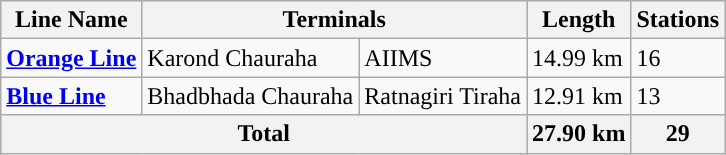<table class="wikitable">
<tr>
<th>Line Name</th>
<th colspan="2">Terminals</th>
<th>Length</th>
<th>Stations</th>
</tr>
<tr>
<td style="background:#"><strong><a href='#'><span>Orange Line</span></a></strong></td>
<td>Karond Chauraha</td>
<td>AIIMS</td>
<td>14.99 km</td>
<td>16</td>
</tr>
<tr>
<td style="background:#"><strong><a href='#'><span>Blue Line</span></a></strong></td>
<td>Bhadbhada Chauraha</td>
<td>Ratnagiri Tiraha</td>
<td>12.91 km</td>
<td>13</td>
</tr>
<tr>
<th colspan="3"><strong>Total</strong></th>
<th>27.90 km</th>
<th>29</th>
</tr>
</table>
